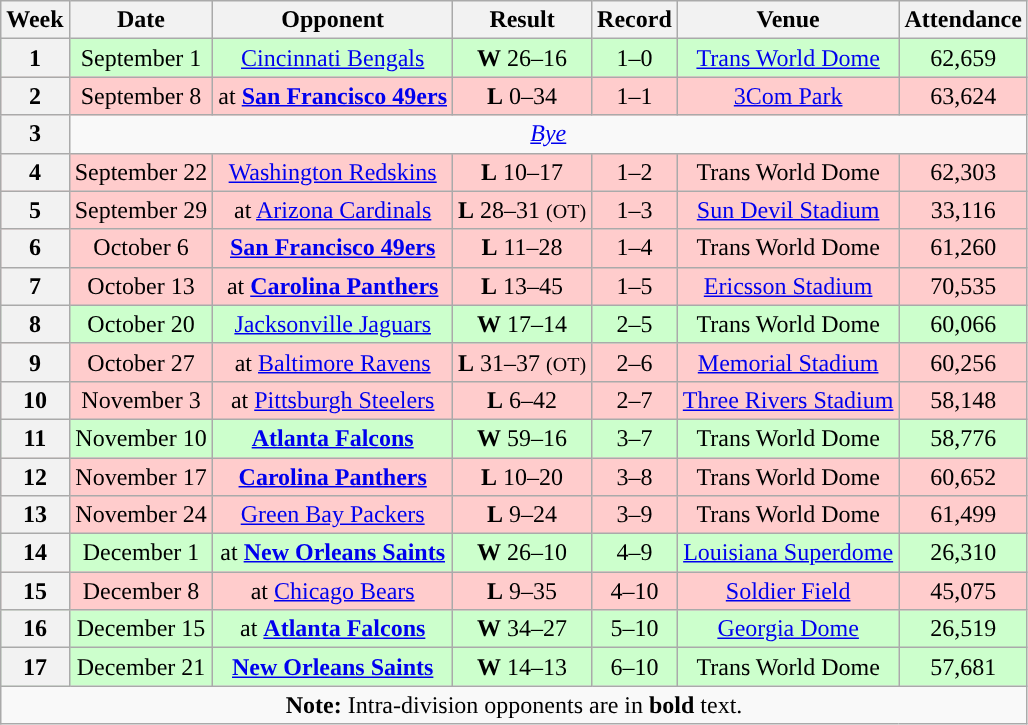<table class="wikitable" style="text-align:center">
<tr>
<th>Week</th>
<th>Date</th>
<th>Opponent</th>
<th>Result</th>
<th>Record</th>
<th>Venue</th>
<th>Attendance</th>
</tr>
<tr style="background:#cfc">
<th>1</th>
<td>September 1</td>
<td><a href='#'>Cincinnati Bengals</a></td>
<td><strong>W</strong> 26–16</td>
<td>1–0</td>
<td><a href='#'>Trans World Dome</a></td>
<td>62,659</td>
</tr>
<tr style="background:#fcc">
<th>2</th>
<td>September 8</td>
<td>at <strong><a href='#'>San Francisco 49ers</a></strong></td>
<td><strong>L</strong> 0–34</td>
<td>1–1</td>
<td><a href='#'>3Com Park</a></td>
<td>63,624</td>
</tr>
<tr>
<th>3</th>
<td colspan=6><em><a href='#'>Bye</a></em></td>
</tr>
<tr style="background:#fcc">
<th>4</th>
<td>September 22</td>
<td><a href='#'>Washington Redskins</a></td>
<td><strong>L</strong> 10–17</td>
<td>1–2</td>
<td>Trans World Dome</td>
<td>62,303</td>
</tr>
<tr style="background:#fcc">
<th>5</th>
<td>September 29</td>
<td>at <a href='#'>Arizona Cardinals</a></td>
<td><strong>L</strong> 28–31 <small>(OT)</small></td>
<td>1–3</td>
<td><a href='#'>Sun Devil Stadium</a></td>
<td>33,116</td>
</tr>
<tr style="background:#fcc">
<th>6</th>
<td>October 6</td>
<td><strong><a href='#'>San Francisco 49ers</a></strong></td>
<td><strong>L</strong> 11–28</td>
<td>1–4</td>
<td>Trans World Dome</td>
<td>61,260</td>
</tr>
<tr style="background:#fcc">
<th>7</th>
<td>October 13</td>
<td>at <strong><a href='#'>Carolina Panthers</a></strong></td>
<td><strong>L</strong> 13–45</td>
<td>1–5</td>
<td><a href='#'>Ericsson Stadium</a></td>
<td>70,535</td>
</tr>
<tr style="background:#cfc">
<th>8</th>
<td>October 20</td>
<td><a href='#'>Jacksonville Jaguars</a></td>
<td><strong>W</strong> 17–14</td>
<td>2–5</td>
<td>Trans World Dome</td>
<td>60,066</td>
</tr>
<tr style="background:#fcc">
<th>9</th>
<td>October 27</td>
<td>at <a href='#'>Baltimore Ravens</a></td>
<td><strong>L</strong> 31–37 <small>(OT)</small></td>
<td>2–6</td>
<td><a href='#'>Memorial Stadium</a></td>
<td>60,256</td>
</tr>
<tr style="background:#fcc">
<th>10</th>
<td>November 3</td>
<td>at <a href='#'>Pittsburgh Steelers</a></td>
<td><strong>L</strong> 6–42</td>
<td>2–7</td>
<td><a href='#'>Three Rivers Stadium</a></td>
<td>58,148</td>
</tr>
<tr style="background:#cfc">
<th>11</th>
<td>November 10</td>
<td><strong><a href='#'>Atlanta Falcons</a></strong></td>
<td><strong>W</strong> 59–16</td>
<td>3–7</td>
<td>Trans World Dome</td>
<td>58,776</td>
</tr>
<tr style="background:#fcc">
<th>12</th>
<td>November 17</td>
<td><strong><a href='#'>Carolina Panthers</a></strong></td>
<td><strong>L</strong> 10–20</td>
<td>3–8</td>
<td>Trans World Dome</td>
<td>60,652</td>
</tr>
<tr style="background:#fcc">
<th>13</th>
<td>November 24</td>
<td><a href='#'>Green Bay Packers</a></td>
<td><strong>L</strong> 9–24</td>
<td>3–9</td>
<td>Trans World Dome</td>
<td>61,499</td>
</tr>
<tr style="background:#cfc">
<th>14</th>
<td>December 1</td>
<td>at <strong><a href='#'>New Orleans Saints</a></strong></td>
<td><strong>W</strong> 26–10</td>
<td>4–9</td>
<td><a href='#'>Louisiana Superdome</a></td>
<td>26,310</td>
</tr>
<tr style="background:#fcc">
<th>15</th>
<td>December 8</td>
<td>at <a href='#'>Chicago Bears</a></td>
<td><strong>L</strong> 9–35</td>
<td>4–10</td>
<td><a href='#'>Soldier Field</a></td>
<td>45,075</td>
</tr>
<tr style="background:#cfc">
<th>16</th>
<td>December 15</td>
<td>at <strong><a href='#'>Atlanta Falcons</a></strong></td>
<td><strong>W</strong> 34–27</td>
<td>5–10</td>
<td><a href='#'>Georgia Dome</a></td>
<td>26,519</td>
</tr>
<tr style="background:#cfc">
<th>17</th>
<td>December 21</td>
<td><strong><a href='#'>New Orleans Saints</a></strong></td>
<td><strong>W</strong> 14–13</td>
<td>6–10</td>
<td>Trans World Dome</td>
<td>57,681</td>
</tr>
<tr>
<td colspan="8"><strong>Note:</strong> Intra-division opponents are in <strong>bold</strong> text.</td>
</tr>
</table>
